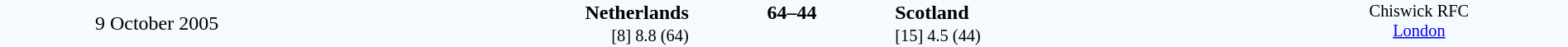<table style="width: 100%; background:#F5FAFF;" cellspacing="0">
<tr>
<td align=center rowspan=3 width=20%>9 October 2005</td>
</tr>
<tr>
<td width=24% align=right><strong>Netherlands</strong></td>
<td align=center width=13%><strong>64–44</strong></td>
<td width=24%><strong>Scotland</strong></td>
<td style=font-size:85% rowspan=3 valign=top align=center>Chiswick RFC<br><a href='#'>London</a></td>
</tr>
<tr style=font-size:85%>
<td align=right>[8] 8.8 (64)</td>
<td></td>
<td>[15] 4.5 (44)</td>
</tr>
</table>
